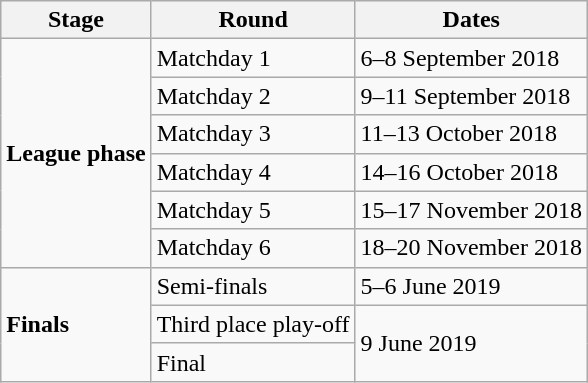<table class="wikitable">
<tr>
<th>Stage</th>
<th>Round</th>
<th>Dates</th>
</tr>
<tr>
<td rowspan="6"><strong>League phase</strong></td>
<td>Matchday 1</td>
<td>6–8 September 2018</td>
</tr>
<tr>
<td>Matchday 2</td>
<td>9–11 September 2018</td>
</tr>
<tr>
<td>Matchday 3</td>
<td>11–13 October 2018</td>
</tr>
<tr>
<td>Matchday 4</td>
<td>14–16 October 2018</td>
</tr>
<tr>
<td>Matchday 5</td>
<td>15–17 November 2018</td>
</tr>
<tr>
<td>Matchday 6</td>
<td>18–20 November 2018</td>
</tr>
<tr>
<td rowspan="3"><strong>Finals</strong></td>
<td>Semi-finals</td>
<td>5–6 June 2019</td>
</tr>
<tr>
<td>Third place play-off</td>
<td rowspan="2">9 June 2019</td>
</tr>
<tr>
<td>Final</td>
</tr>
</table>
